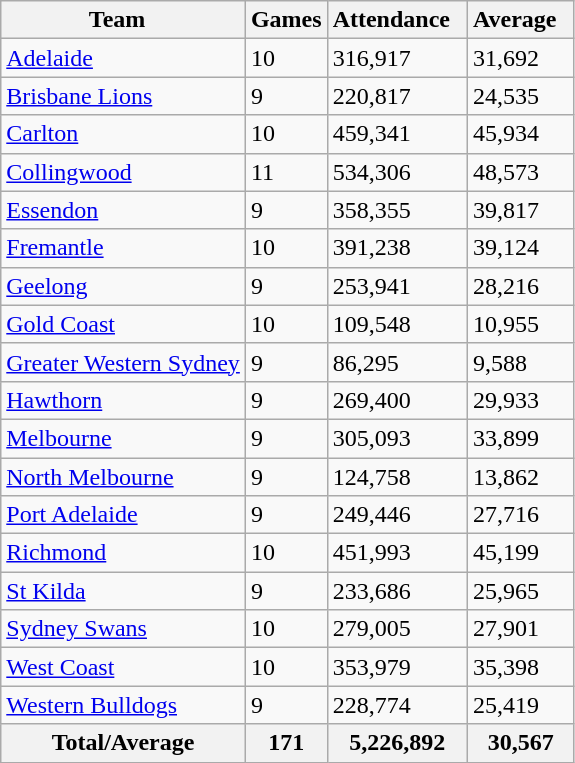<table class="wikitable sortable">
<tr>
<th>Team  </th>
<th>Games</th>
<th>Attendance  </th>
<th>Average  </th>
</tr>
<tr>
<td><a href='#'>Adelaide</a></td>
<td>10</td>
<td>316,917</td>
<td>31,692</td>
</tr>
<tr>
<td><a href='#'>Brisbane Lions</a></td>
<td>9</td>
<td>220,817</td>
<td>24,535</td>
</tr>
<tr>
<td><a href='#'>Carlton</a></td>
<td>10</td>
<td>459,341</td>
<td>45,934</td>
</tr>
<tr>
<td><a href='#'>Collingwood</a></td>
<td>11</td>
<td>534,306</td>
<td>48,573</td>
</tr>
<tr>
<td><a href='#'>Essendon</a></td>
<td>9</td>
<td>358,355</td>
<td>39,817</td>
</tr>
<tr>
<td><a href='#'>Fremantle</a></td>
<td>10</td>
<td>391,238</td>
<td>39,124</td>
</tr>
<tr>
<td><a href='#'>Geelong</a></td>
<td>9</td>
<td>253,941</td>
<td>28,216</td>
</tr>
<tr>
<td><a href='#'>Gold Coast</a></td>
<td>10</td>
<td>109,548</td>
<td>10,955</td>
</tr>
<tr>
<td><a href='#'>Greater Western Sydney</a></td>
<td>9</td>
<td>86,295</td>
<td>9,588</td>
</tr>
<tr>
<td><a href='#'>Hawthorn</a></td>
<td>9</td>
<td>269,400</td>
<td>29,933</td>
</tr>
<tr>
<td><a href='#'>Melbourne</a></td>
<td>9</td>
<td>305,093</td>
<td>33,899</td>
</tr>
<tr>
<td><a href='#'>North Melbourne</a></td>
<td>9</td>
<td>124,758</td>
<td>13,862</td>
</tr>
<tr>
<td><a href='#'>Port Adelaide</a></td>
<td>9</td>
<td>249,446</td>
<td>27,716</td>
</tr>
<tr>
<td><a href='#'>Richmond</a></td>
<td>10</td>
<td>451,993</td>
<td>45,199</td>
</tr>
<tr>
<td><a href='#'>St Kilda</a></td>
<td>9</td>
<td>233,686</td>
<td>25,965</td>
</tr>
<tr>
<td><a href='#'>Sydney Swans</a></td>
<td>10</td>
<td>279,005</td>
<td>27,901</td>
</tr>
<tr>
<td><a href='#'>West Coast</a></td>
<td>10</td>
<td>353,979</td>
<td>35,398</td>
</tr>
<tr>
<td><a href='#'>Western Bulldogs</a></td>
<td>9</td>
<td>228,774</td>
<td>25,419</td>
</tr>
<tr>
<th><strong>Total/Average</strong></th>
<th><strong>171</strong></th>
<th><strong>5,226,892</strong></th>
<th><strong>30,567</strong></th>
</tr>
</table>
